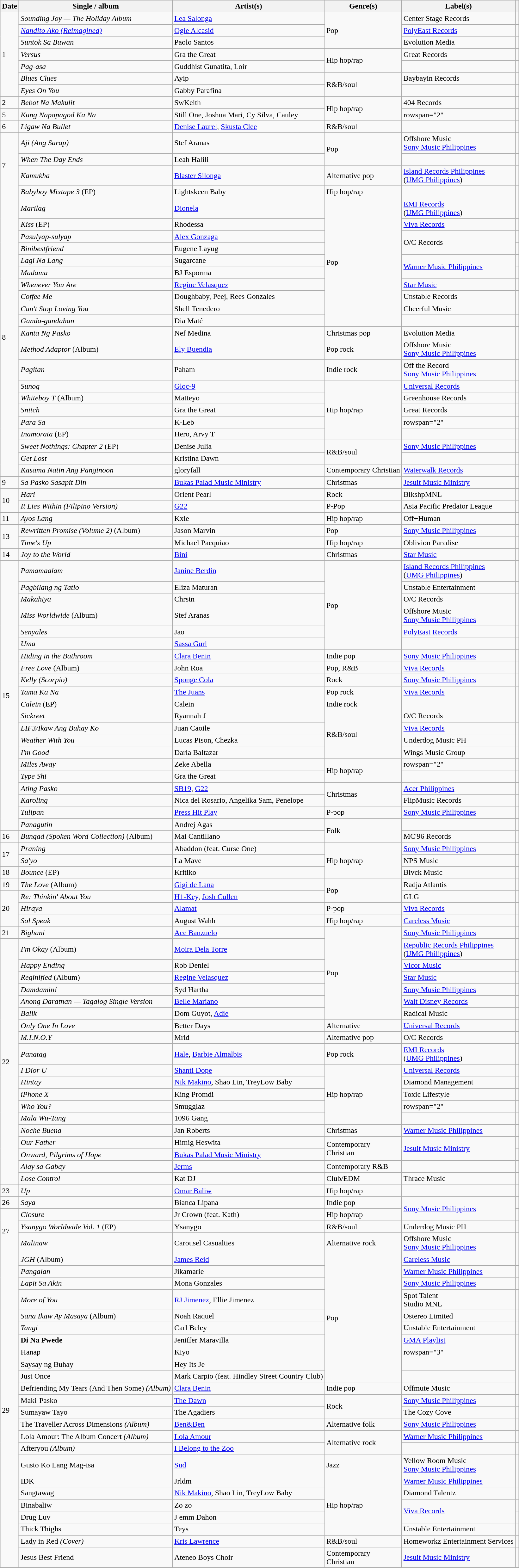<table class="wikitable">
<tr>
<th>Date</th>
<th>Single / album</th>
<th>Artist(s)</th>
<th>Genre(s)</th>
<th>Label(s)</th>
<th></th>
</tr>
<tr>
<td rowspan="7">1</td>
<td><em>Sounding Joy — The Holiday Album</em></td>
<td><a href='#'>Lea Salonga</a></td>
<td rowspan="3">Pop</td>
<td>Center Stage Records</td>
<td></td>
</tr>
<tr>
<td><em><a href='#'>Nandito Ako (Reimagined)</a></em></td>
<td><a href='#'>Ogie Alcasid</a></td>
<td><a href='#'>PolyEast Records</a></td>
<td></td>
</tr>
<tr>
<td><em>Suntok Sa Buwan</em></td>
<td>Paolo Santos</td>
<td>Evolution Media</td>
<td></td>
</tr>
<tr>
<td><em>Versus</em></td>
<td>Gra the Great</td>
<td rowspan="2">Hip hop/rap</td>
<td>Great Records</td>
<td></td>
</tr>
<tr>
<td><em>Pag-asa</em></td>
<td>Guddhist Gunatita, Loir</td>
<td></td>
<td></td>
</tr>
<tr>
<td><em>Blues Clues</em></td>
<td>Ayip</td>
<td rowspan="2">R&B/soul</td>
<td>Baybayin Records</td>
<td></td>
</tr>
<tr>
<td><em>Eyes On You</em></td>
<td>Gabby Parafina</td>
<td></td>
<td></td>
</tr>
<tr>
<td>2</td>
<td><em>Bebot Na Makulit</em></td>
<td>SwKeith</td>
<td rowspan="2">Hip hop/rap</td>
<td>404 Records</td>
<td></td>
</tr>
<tr>
<td>5</td>
<td><em>Kung Napapagod Ka Na</em></td>
<td>Still One, Joshua Mari, Cy Silva, Cauley</td>
<td>rowspan="2" </td>
<td></td>
</tr>
<tr>
<td>6</td>
<td><em>Ligaw Na Bullet</em></td>
<td><a href='#'>Denise Laurel</a>, <a href='#'>Skusta Clee</a></td>
<td>R&B/soul</td>
<td></td>
</tr>
<tr>
<td rowspan="4">7</td>
<td><em>Aji (Ang Sarap)</em></td>
<td>Stef Aranas</td>
<td rowspan="2">Pop</td>
<td>Offshore Music<br><a href='#'>Sony Music Philippines</a></td>
<td></td>
</tr>
<tr>
<td><em>When The Day Ends</em></td>
<td>Leah Halili</td>
<td></td>
<td></td>
</tr>
<tr>
<td><em>Kamukha</em></td>
<td><a href='#'>Blaster Silonga</a></td>
<td>Alternative pop</td>
<td><a href='#'>Island Records Philippines</a><br>(<a href='#'>UMG Philippines</a>)</td>
<td></td>
</tr>
<tr>
<td><em>Babyboy Mixtape 3</em> (EP)</td>
<td>Lightskeen Baby</td>
<td>Hip hop/rap</td>
<td></td>
<td></td>
</tr>
<tr>
<td rowspan="21">8</td>
<td><em>Marilag</em></td>
<td><a href='#'>Dionela</a></td>
<td rowspan="10">Pop</td>
<td><a href='#'>EMI Records</a><br>(<a href='#'>UMG Philippines</a>)</td>
<td></td>
</tr>
<tr>
<td><em>Kiss</em> (EP)</td>
<td>Rhodessa</td>
<td><a href='#'>Viva Records</a></td>
<td></td>
</tr>
<tr>
<td><em>Pasulyap-sulyap</em></td>
<td><a href='#'>Alex Gonzaga</a></td>
<td rowspan="2">O/C Records</td>
<td></td>
</tr>
<tr>
<td><em>Binibestfriend</em></td>
<td>Eugene Layug</td>
<td></td>
</tr>
<tr>
<td><em>Lagi Na Lang</em></td>
<td>Sugarcane</td>
<td rowspan="2"><a href='#'>Warner Music Philippines</a></td>
<td></td>
</tr>
<tr>
<td><em>Madama</em></td>
<td>BJ Esporma</td>
<td></td>
</tr>
<tr>
<td><em>Whenever You Are</em></td>
<td><a href='#'>Regine Velasquez</a></td>
<td><a href='#'>Star Music</a></td>
<td></td>
</tr>
<tr>
<td><em>Coffee Me</em></td>
<td>Doughbaby, Peej, Rees Gonzales</td>
<td>Unstable Records</td>
<td></td>
</tr>
<tr>
<td><em>Can't Stop Loving You</em></td>
<td>Shell Tenedero</td>
<td>Cheerful Music</td>
<td></td>
</tr>
<tr>
<td><em>Ganda-gandahan</em></td>
<td>Dia Maté</td>
<td></td>
<td></td>
</tr>
<tr>
<td><em>Kanta Ng Pasko</em></td>
<td>Nef Medina</td>
<td>Christmas pop</td>
<td>Evolution Media</td>
<td></td>
</tr>
<tr>
<td><em>Method Adaptor</em> (Album)</td>
<td><a href='#'>Ely Buendia</a></td>
<td>Pop rock</td>
<td>Offshore Music<br><a href='#'>Sony Music Philippines</a></td>
<td></td>
</tr>
<tr>
<td><em>Pagitan</em></td>
<td>Paham</td>
<td>Indie rock</td>
<td>Off the Record<br><a href='#'>Sony Music Philippines</a></td>
<td></td>
</tr>
<tr>
<td><em>Sunog</em></td>
<td><a href='#'>Gloc-9</a></td>
<td rowspan="5">Hip hop/rap</td>
<td><a href='#'>Universal Records</a></td>
<td></td>
</tr>
<tr>
<td><em>Whiteboy T</em> (Album)</td>
<td>Matteyo</td>
<td>Greenhouse Records</td>
<td></td>
</tr>
<tr>
<td><em>Snitch</em></td>
<td>Gra the Great</td>
<td>Great Records</td>
<td></td>
</tr>
<tr>
<td><em>Para Sa</em></td>
<td>K-Leb</td>
<td>rowspan="2" </td>
<td></td>
</tr>
<tr>
<td><em>Inamorata</em> (EP)</td>
<td>Hero, Arvy T</td>
<td></td>
</tr>
<tr>
<td><em>Sweet Nothings: Chapter 2</em> (EP)</td>
<td>Denise Julia</td>
<td rowspan="2">R&B/soul</td>
<td><a href='#'>Sony Music Philippines</a></td>
<td></td>
</tr>
<tr>
<td><em>Get Lost</em></td>
<td>Kristina Dawn</td>
<td></td>
<td></td>
</tr>
<tr>
<td><em>Kasama Natin Ang Panginoon</em></td>
<td>gloryfall</td>
<td>Contemporary Christian</td>
<td><a href='#'>Waterwalk Records</a></td>
<td></td>
</tr>
<tr>
<td>9</td>
<td><em>Sa Pasko Sasapit Din</em></td>
<td><a href='#'>Bukas Palad Music Ministry</a></td>
<td>Christmas</td>
<td><a href='#'>Jesuit Music Ministry</a></td>
<td></td>
</tr>
<tr>
<td rowspan="2">10</td>
<td><em>Hari</em></td>
<td>Orient Pearl</td>
<td>Rock</td>
<td>BlkshpMNL</td>
<td></td>
</tr>
<tr>
<td><em>It Lies Within (Filipino Version)</em></td>
<td><a href='#'>G22</a></td>
<td>P-Pop</td>
<td>Asia Pacific Predator League</td>
<td></td>
</tr>
<tr>
<td>11</td>
<td><em>Ayos Lang</em></td>
<td>Kxle</td>
<td>Hip hop/rap</td>
<td>Off+Human</td>
<td></td>
</tr>
<tr>
<td rowspan="2">13</td>
<td><em>Rewritten Promise (Volume 2)</em> (Album)</td>
<td>Jason Marvin</td>
<td>Pop</td>
<td><a href='#'>Sony Music Philippines</a></td>
<td></td>
</tr>
<tr>
<td><em>Time's Up</em></td>
<td>Michael Pacquiao</td>
<td>Hip hop/rap</td>
<td>Oblivion Paradise</td>
<td></td>
</tr>
<tr>
<td>14</td>
<td><em>Joy to the World</em></td>
<td><a href='#'>Bini</a></td>
<td>Christmas</td>
<td><a href='#'>Star Music</a></td>
<td></td>
</tr>
<tr>
<td rowspan="21">15</td>
<td><em>Pamamaalam</em></td>
<td><a href='#'>Janine Berdin</a></td>
<td rowspan="6">Pop</td>
<td><a href='#'>Island Records Philippines</a><br>(<a href='#'>UMG Philippines</a>)</td>
<td></td>
</tr>
<tr>
<td><em>Pagbilang ng Tatlo</em></td>
<td>Eliza Maturan</td>
<td>Unstable Entertainment</td>
<td></td>
</tr>
<tr>
<td><em>Makahiya</em></td>
<td>Chrstn</td>
<td>O/C Records</td>
<td></td>
</tr>
<tr>
<td><em>Miss Worldwide</em> (Album)</td>
<td>Stef Aranas</td>
<td>Offshore Music<br><a href='#'>Sony Music Philippines</a></td>
<td></td>
</tr>
<tr>
<td><em>Senyales</em></td>
<td>Jao</td>
<td><a href='#'>PolyEast Records</a></td>
<td></td>
</tr>
<tr>
<td><em>Uma</em></td>
<td><a href='#'>Sassa Gurl</a></td>
<td></td>
<td></td>
</tr>
<tr>
<td><em>Hiding in the Bathroom</em></td>
<td><a href='#'>Clara Benin</a></td>
<td>Indie pop</td>
<td><a href='#'>Sony Music Philippines</a></td>
<td></td>
</tr>
<tr>
<td><em>Free Love</em> (Album)</td>
<td>John Roa</td>
<td>Pop, R&B</td>
<td><a href='#'>Viva Records</a></td>
<td></td>
</tr>
<tr>
<td><em>Kelly (Scorpio)</em></td>
<td><a href='#'>Sponge Cola</a></td>
<td>Rock</td>
<td><a href='#'>Sony Music Philippines</a></td>
<td></td>
</tr>
<tr>
<td><em>Tama Ka Na</em></td>
<td><a href='#'>The Juans</a></td>
<td>Pop rock</td>
<td><a href='#'>Viva Records</a></td>
<td></td>
</tr>
<tr>
<td><em>Calein</em> (EP)</td>
<td>Calein</td>
<td>Indie rock</td>
<td></td>
<td></td>
</tr>
<tr>
<td><em>Sickreet</em></td>
<td>Ryannah J</td>
<td rowspan="4">R&B/soul</td>
<td>O/C Records</td>
<td></td>
</tr>
<tr>
<td><em>LIF3/Ikaw Ang Buhay Ko</em></td>
<td>Juan Caoile</td>
<td><a href='#'>Viva Records</a></td>
<td></td>
</tr>
<tr>
<td><em>Weather With You</em></td>
<td>Lucas Pison, Chezka</td>
<td>Underdog Music PH</td>
<td></td>
</tr>
<tr>
<td><em>I'm Good</em></td>
<td>Darla Baltazar</td>
<td>Wings Music Group</td>
<td></td>
</tr>
<tr>
<td><em>Miles Away</em></td>
<td>Zeke Abella</td>
<td rowspan="2">Hip hop/rap</td>
<td>rowspan="2" </td>
<td></td>
</tr>
<tr>
<td><em>Type Shi</em></td>
<td>Gra the Great</td>
<td></td>
</tr>
<tr>
<td><em>Ating Pasko</em></td>
<td><a href='#'>SB19</a>, <a href='#'>G22</a></td>
<td rowspan="2">Christmas</td>
<td><a href='#'>Acer Philippines</a></td>
<td></td>
</tr>
<tr>
<td><em>Karoling</em></td>
<td>Nica del Rosario, Angelika Sam, Penelope</td>
<td>FlipMusic Records</td>
<td></td>
</tr>
<tr>
<td><em>Tulipan</em></td>
<td><a href='#'>Press Hit Play</a></td>
<td>P-pop</td>
<td><a href='#'>Sony Music Philippines</a></td>
<td></td>
</tr>
<tr>
<td><em>Panagutin</em></td>
<td>Andrej Agas</td>
<td rowspan="2">Folk</td>
<td></td>
<td></td>
</tr>
<tr>
<td>16</td>
<td><em>Bungad (Spoken Word Collection)</em> (Album)</td>
<td>Mai Cantillano</td>
<td>MC'96 Records</td>
<td></td>
</tr>
<tr>
<td rowspan="2">17</td>
<td><em>Praning</em></td>
<td>Abaddon (feat. Curse One)</td>
<td rowspan="3">Hip hop/rap</td>
<td><a href='#'>Sony Music Philippines</a></td>
<td></td>
</tr>
<tr>
<td><em>Sa'yo</em></td>
<td>La Mave</td>
<td>NPS Music</td>
<td></td>
</tr>
<tr>
<td>18</td>
<td><em>Bounce</em> (EP)</td>
<td>Kritiko</td>
<td>Blvck Music</td>
<td></td>
</tr>
<tr>
<td>19</td>
<td><em>The Love</em> (Album)</td>
<td><a href='#'>Gigi de Lana</a></td>
<td rowspan="2">Pop</td>
<td>Radja Atlantis</td>
<td></td>
</tr>
<tr>
<td rowspan="3">20</td>
<td><em>Re: Thinkin' About You</em></td>
<td><a href='#'>H1-Key</a>, <a href='#'>Josh Cullen</a></td>
<td>GLG</td>
<td></td>
</tr>
<tr>
<td><em>Hiraya</em></td>
<td><a href='#'>Alamat</a></td>
<td>P-pop</td>
<td><a href='#'>Viva Records</a></td>
<td></td>
</tr>
<tr>
<td><em>Sol Speak</em></td>
<td>August Wahh</td>
<td>Hip hop/rap</td>
<td><a href='#'>Careless Music</a></td>
<td></td>
</tr>
<tr>
<td>21</td>
<td><em>Bighani</em></td>
<td><a href='#'>Ace Banzuelo</a></td>
<td rowspan="7">Pop</td>
<td><a href='#'>Sony Music Philippines</a></td>
<td></td>
</tr>
<tr>
<td rowspan="19">22</td>
<td><em>I'm Okay</em> (Album)</td>
<td><a href='#'>Moira Dela Torre</a></td>
<td><a href='#'>Republic Records Philippines</a><br>(<a href='#'>UMG Philippines</a>)</td>
<td></td>
</tr>
<tr>
<td><em>Happy Ending</em></td>
<td>Rob Deniel</td>
<td><a href='#'>Vicor Music</a></td>
<td></td>
</tr>
<tr>
<td><em>Reginified</em> (Album)</td>
<td><a href='#'>Regine Velasquez</a></td>
<td><a href='#'>Star Music</a></td>
<td></td>
</tr>
<tr>
<td><em>Damdamin!</em></td>
<td>Syd Hartha</td>
<td><a href='#'>Sony Music Philippines</a></td>
<td></td>
</tr>
<tr>
<td><em>Anong Daratnan — Tagalog Single Version</em></td>
<td><a href='#'>Belle Mariano</a></td>
<td><a href='#'>Walt Disney Records</a></td>
<td></td>
</tr>
<tr>
<td><em>Balik</em></td>
<td>Dom Guyot, <a href='#'>Adie</a></td>
<td>Radical Music</td>
<td></td>
</tr>
<tr>
<td><em>Only One In Love</em></td>
<td>Better Days</td>
<td>Alternative</td>
<td><a href='#'>Universal Records</a></td>
<td></td>
</tr>
<tr>
<td><em>M.I.N.O.Y</em></td>
<td>Mrld</td>
<td>Alternative pop</td>
<td>O/C Records</td>
<td></td>
</tr>
<tr>
<td><em>Panatag</em></td>
<td><a href='#'>Hale</a>, <a href='#'>Barbie Almalbis</a></td>
<td>Pop rock</td>
<td><a href='#'>EMI Records</a><br>(<a href='#'>UMG Philippines</a>)</td>
<td></td>
</tr>
<tr>
<td><em>I Dior U</em></td>
<td><a href='#'>Shanti Dope</a></td>
<td rowspan="5">Hip hop/rap</td>
<td><a href='#'>Universal Records</a></td>
<td></td>
</tr>
<tr>
<td><em>Hintay</em></td>
<td><a href='#'>Nik Makino</a>, Shao Lin, TreyLow Baby</td>
<td>Diamond Management</td>
<td></td>
</tr>
<tr>
<td><em>iPhone X</em></td>
<td>King Promdi</td>
<td>Toxic Lifestyle</td>
<td></td>
</tr>
<tr>
<td><em>Who You?</em></td>
<td>Smugglaz</td>
<td>rowspan="2" </td>
<td></td>
</tr>
<tr>
<td><em>Mala Wu-Tang</em></td>
<td>1096 Gang</td>
<td></td>
</tr>
<tr>
<td><em>Noche Buena</em></td>
<td>Jan Roberts</td>
<td>Christmas</td>
<td><a href='#'>Warner Music Philippines</a></td>
<td></td>
</tr>
<tr>
<td><em>Our Father</em></td>
<td>Himig Heswita</td>
<td rowspan="2">Contemporary<br>Christian</td>
<td rowspan="2"><a href='#'>Jesuit Music Ministry</a></td>
<td></td>
</tr>
<tr>
<td><em>Onward, Pilgrims of Hope</em></td>
<td><a href='#'>Bukas Palad Music Ministry</a></td>
<td></td>
</tr>
<tr>
<td><em>Alay sa Gabay</em></td>
<td><a href='#'>Jerms</a></td>
<td>Contemporary R&B</td>
<td></td>
<td></td>
</tr>
<tr>
<td><em>Lose Control</em></td>
<td>Kat DJ</td>
<td>Club/EDM</td>
<td>Thrace Music</td>
<td></td>
</tr>
<tr>
<td>23</td>
<td><em>Up</em></td>
<td><a href='#'>Omar Baliw</a></td>
<td>Hip hop/rap</td>
<td></td>
<td></td>
</tr>
<tr>
<td>26</td>
<td><em>Saya</em></td>
<td>Bianca Lipana</td>
<td>Indie pop</td>
<td rowspan="2"><a href='#'>Sony Music Philippines</a></td>
<td></td>
</tr>
<tr>
<td rowspan="3">27</td>
<td><em>Closure</em></td>
<td>Jr Crown (feat. Kath)</td>
<td>Hip hop/rap</td>
<td></td>
</tr>
<tr>
<td><em>Ysanygo Worldwide Vol. 1</em> (EP)</td>
<td>Ysanygo</td>
<td>R&B/soul</td>
<td>Underdog Music PH</td>
<td></td>
</tr>
<tr>
<td><em>Malinaw</em></td>
<td>Carousel Casualties</td>
<td>Alternative rock</td>
<td>Offshore Music<br><a href='#'>Sony Music Philippines</a></td>
<td></td>
</tr>
<tr>
<td rowspan="24">29</td>
<td><em>JGH</em> (Album)</td>
<td><a href='#'>James Reid</a></td>
<td rowspan="10">Pop</td>
<td><a href='#'>Careless Music</a></td>
<td></td>
</tr>
<tr>
<td><em>Pangalan</em></td>
<td>Jikamarie</td>
<td><a href='#'>Warner Music Philippines</a></td>
<td></td>
</tr>
<tr>
<td><em>Lapit Sa Akin</em></td>
<td>Mona Gonzales</td>
<td><a href='#'>Sony Music Philippines</a></td>
<td></td>
</tr>
<tr>
<td><em>More of You</em></td>
<td><a href='#'>RJ Jimenez</a>, Ellie Jimenez</td>
<td>Spot Talent<br>Studio MNL</td>
<td></td>
</tr>
<tr>
<td><em>Sana Ikaw Ay Masaya</em> (Album)</td>
<td>Noah Raquel</td>
<td>Ostereo Limited</td>
<td></td>
</tr>
<tr>
<td><em>Tangi</em></td>
<td>Carl Beley</td>
<td>Unstable Entertainment</td>
<td></td>
</tr>
<tr>
<td><strong>Di Na Pwede<em></td>
<td>Jeniffer Maravilla</td>
<td><a href='#'>GMA Playlist</a></td>
<td></td>
</tr>
<tr>
<td></em>Hanap<em></td>
<td>Kiyo</td>
<td>rowspan="3" </td>
<td></td>
</tr>
<tr>
<td></em>Saysay ng Buhay<em></td>
<td>Hey Its Je</td>
<td></td>
</tr>
<tr>
<td></em>Just Once<em></td>
<td>Mark Carpio (feat. Hindley Street Country Club)</td>
<td></td>
</tr>
<tr>
<td></em>Befriending My Tears (And Then Some)<em> (Album)</td>
<td><a href='#'>Clara Benin</a></td>
<td>Indie pop</td>
<td>Offmute Music</td>
</tr>
<tr>
<td></em>Maki-Pasko<em></td>
<td><a href='#'>The Dawn</a></td>
<td rowspan="2">Rock</td>
<td><a href='#'>Sony Music Philippines</a></td>
<td></td>
</tr>
<tr>
<td></em>Sumayaw Tayo<em></td>
<td>The Agadiers</td>
<td>The Cozy Cove</td>
<td></td>
</tr>
<tr>
<td></em>The Traveller Across Dimensions<em> (Album)</td>
<td><a href='#'>Ben&Ben</a></td>
<td>Alternative folk</td>
<td><a href='#'>Sony Music Philippines</a></td>
<td></td>
</tr>
<tr>
<td></em>Lola Amour: The Album Concert<em> (Album)</td>
<td><a href='#'>Lola Amour</a></td>
<td rowspan="2">Alternative rock</td>
<td><a href='#'>Warner Music Philippines</a></td>
<td></td>
</tr>
<tr>
<td></em>Afteryou<em> (Album)</td>
<td><a href='#'>I Belong to the Zoo</a></td>
<td></td>
<td></td>
</tr>
<tr>
<td></em>Gusto Ko Lang Mag-isa<em></td>
<td><a href='#'>Sud</a></td>
<td>Jazz</td>
<td>Yellow Room Music<br><a href='#'>Sony Music Philippines</a></td>
<td></td>
</tr>
<tr>
<td></em>IDK<em></td>
<td>Jrldm</td>
<td rowspan="5">Hip hop/rap</td>
<td><a href='#'>Warner Music Philippines</a></td>
<td></td>
</tr>
<tr>
<td></em>Sangtawag<em></td>
<td><a href='#'>Nik Makino</a>, Shao Lin, TreyLow Baby</td>
<td>Diamond Talentz</td>
<td></td>
</tr>
<tr>
<td></em>Binabaliw<em></td>
<td>Zo zo</td>
<td rowspan="2"><a href='#'>Viva Records</a></td>
<td></td>
</tr>
<tr>
<td></em>Drug Luv<em></td>
<td>J emm Dahon</td>
<td></td>
</tr>
<tr>
<td></em>Thick Thighs<em></td>
<td>Teys</td>
<td>Unstable Entertainment</td>
<td></td>
</tr>
<tr>
<td></em>Lady in Red<em> (Cover)</td>
<td><a href='#'>Kris Lawrence</a></td>
<td>R&B/soul</td>
<td>Homeworkz Entertainment Services</td>
<td></td>
</tr>
<tr>
<td></em>Jesus Best Friend<em></td>
<td>Ateneo Boys Choir</td>
<td>Contemporary<br>Christian</td>
<td><a href='#'>Jesuit Music Ministry</a></td>
<td></td>
</tr>
</table>
